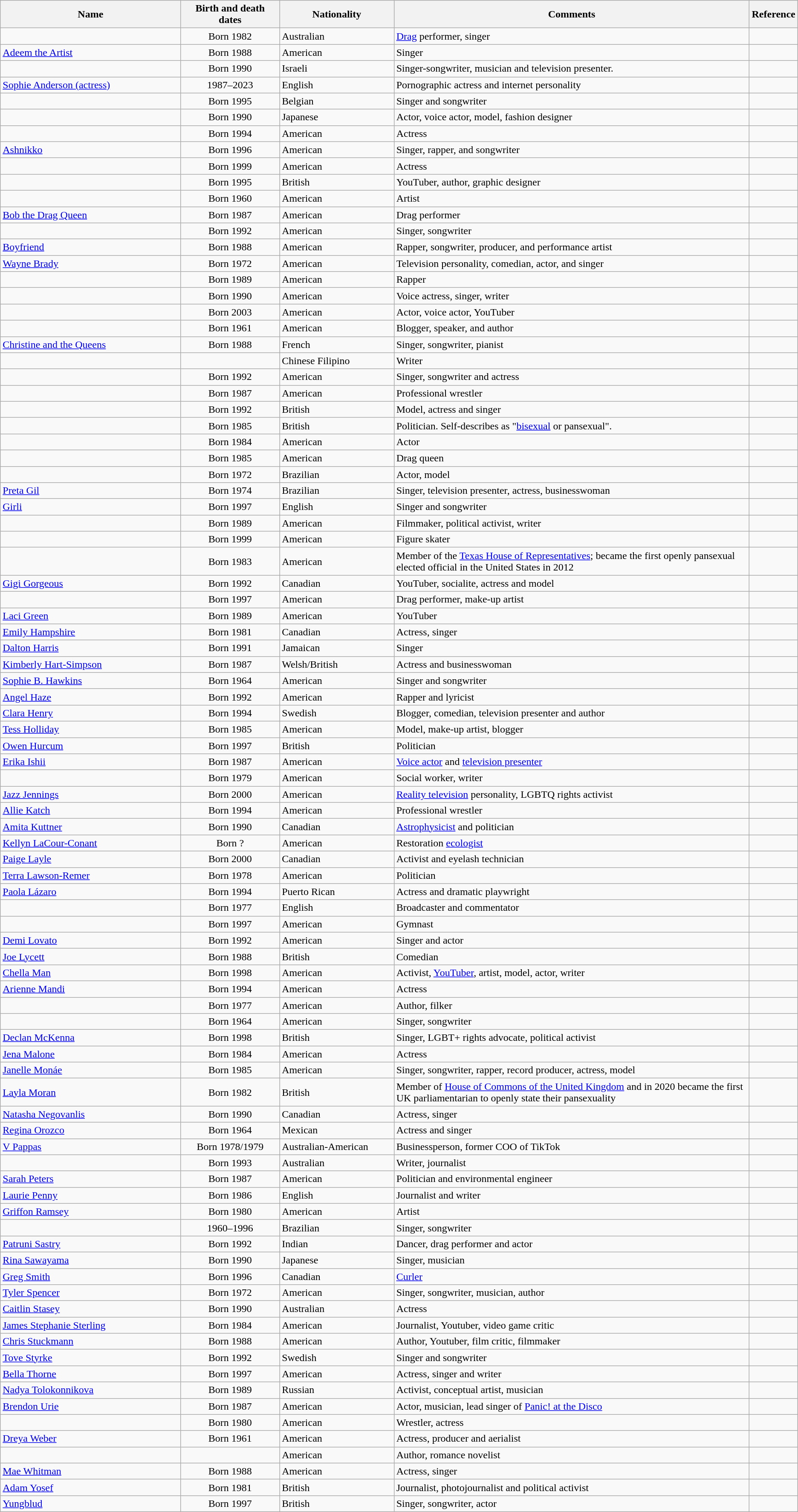<table class="wikitable sortable plainrowheaders">
<tr>
<th style="width:24%;">Name</th>
<th style="width:13%;">Birth and death dates</th>
<th style="width:15%;">Nationality</th>
<th style="width:50%;">Comments</th>
<th style="width:3%;">Reference</th>
</tr>
<tr>
<td></td>
<td align=center>Born 1982</td>
<td>Australian</td>
<td><a href='#'>Drag</a> performer, singer</td>
<td></td>
</tr>
<tr>
<td><a href='#'>Adeem the Artist</a></td>
<td align=center>Born 1988</td>
<td>American</td>
<td>Singer</td>
<td></td>
</tr>
<tr>
<td></td>
<td align=center>Born 1990</td>
<td>Israeli</td>
<td>Singer-songwriter, musician and television presenter.</td>
<td></td>
</tr>
<tr>
<td><a href='#'>Sophie Anderson (actress)</a></td>
<td align=center>1987–2023</td>
<td>English</td>
<td>Pornographic actress and internet personality</td>
<td></td>
</tr>
<tr>
<td></td>
<td align=center>Born 1995</td>
<td>Belgian</td>
<td>Singer and songwriter</td>
<td></td>
</tr>
<tr>
<td></td>
<td align=center>Born 1990</td>
<td>Japanese</td>
<td>Actor, voice actor, model, fashion designer</td>
<td></td>
</tr>
<tr>
<td></td>
<td align="center">Born 1994</td>
<td>American</td>
<td>Actress</td>
<td></td>
</tr>
<tr>
<td><a href='#'>Ashnikko</a></td>
<td align="center">Born 1996</td>
<td>American</td>
<td>Singer, rapper, and songwriter</td>
<td></td>
</tr>
<tr>
<td></td>
<td align=center>Born 1999</td>
<td>American</td>
<td>Actress</td>
<td></td>
</tr>
<tr>
<td></td>
<td align=center>Born 1995</td>
<td>British</td>
<td>YouTuber, author, graphic designer</td>
<td></td>
</tr>
<tr>
<td></td>
<td align=center>Born 1960</td>
<td>American</td>
<td>Artist</td>
<td></td>
</tr>
<tr>
<td><a href='#'>Bob the Drag Queen</a></td>
<td align=center>Born 1987</td>
<td>American</td>
<td>Drag performer</td>
<td></td>
</tr>
<tr>
<td></td>
<td align=center>Born 1992</td>
<td>American</td>
<td>Singer, songwriter</td>
<td></td>
</tr>
<tr>
<td><a href='#'>Boyfriend</a></td>
<td align=center>Born 1988</td>
<td>American</td>
<td>Rapper, songwriter, producer, and performance artist</td>
<td></td>
</tr>
<tr>
<td><a href='#'>Wayne Brady</a></td>
<td align=center>Born 1972</td>
<td>American</td>
<td>Television personality, comedian, actor, and singer</td>
<td></td>
</tr>
<tr>
<td></td>
<td align=center>Born 1989</td>
<td>American</td>
<td>Rapper</td>
<td></td>
</tr>
<tr>
<td></td>
<td align=center>Born 1990</td>
<td>American</td>
<td>Voice actress, singer, writer</td>
<td></td>
</tr>
<tr>
<td></td>
<td align=center>Born 2003</td>
<td>American</td>
<td>Actor, voice actor, YouTuber</td>
<td></td>
</tr>
<tr>
<td></td>
<td align=center>Born 1961</td>
<td>American</td>
<td>Blogger, speaker, and author</td>
<td></td>
</tr>
<tr>
<td><a href='#'>Christine and the Queens</a></td>
<td align=center>Born 1988</td>
<td>French</td>
<td>Singer, songwriter, pianist</td>
<td></td>
</tr>
<tr>
<td></td>
<td align=center></td>
<td>Chinese Filipino</td>
<td>Writer</td>
<td></td>
</tr>
<tr>
<td></td>
<td align=center>Born 1992</td>
<td>American</td>
<td>Singer, songwriter and actress</td>
<td></td>
</tr>
<tr>
<td></td>
<td align=center>Born 1987</td>
<td>American</td>
<td>Professional wrestler</td>
<td></td>
</tr>
<tr>
<td></td>
<td align=center>Born 1992</td>
<td>British</td>
<td>Model, actress and singer</td>
<td></td>
</tr>
<tr>
<td></td>
<td align=center>Born 1985</td>
<td>British</td>
<td>Politician. Self-describes as "<a href='#'>bisexual</a> or pansexual".</td>
<td></td>
</tr>
<tr>
<td></td>
<td align=center>Born 1984</td>
<td>American</td>
<td>Actor</td>
<td></td>
</tr>
<tr>
<td></td>
<td align=center>Born 1985</td>
<td>American</td>
<td>Drag queen</td>
<td></td>
</tr>
<tr>
<td></td>
<td align=center>Born 1972</td>
<td>Brazilian</td>
<td>Actor, model</td>
<td></td>
</tr>
<tr>
<td><a href='#'>Preta Gil</a></td>
<td align=center>Born 1974</td>
<td>Brazilian</td>
<td>Singer, television presenter, actress, businesswoman</td>
<td></td>
</tr>
<tr>
<td><a href='#'>Girli</a></td>
<td align=center>Born 1997</td>
<td>English</td>
<td>Singer and songwriter</td>
<td></td>
</tr>
<tr>
<td></td>
<td align=center>Born 1989</td>
<td>American</td>
<td>Filmmaker, political activist, writer</td>
<td></td>
</tr>
<tr>
<td></td>
<td align=center>Born 1999</td>
<td>American</td>
<td>Figure skater</td>
<td></td>
</tr>
<tr>
<td></td>
<td align=center>Born 1983</td>
<td>American</td>
<td>Member of the <a href='#'>Texas House of Representatives</a>; became the first openly pansexual elected official in the United States in 2012</td>
<td></td>
</tr>
<tr>
<td><a href='#'>Gigi Gorgeous</a></td>
<td align=center>Born 1992</td>
<td>Canadian</td>
<td>YouTuber, socialite, actress and model</td>
<td></td>
</tr>
<tr>
<td></td>
<td align=center>Born 1997</td>
<td>American</td>
<td>Drag performer, make-up artist</td>
<td></td>
</tr>
<tr>
<td><a href='#'>Laci Green</a></td>
<td align=center>Born 1989</td>
<td>American</td>
<td>YouTuber</td>
<td></td>
</tr>
<tr>
<td><a href='#'>Emily Hampshire</a></td>
<td align=center>Born 1981</td>
<td>Canadian</td>
<td>Actress, singer</td>
<td></td>
</tr>
<tr>
<td><a href='#'>Dalton Harris</a></td>
<td align=center>Born 1991</td>
<td>Jamaican</td>
<td>Singer</td>
<td></td>
</tr>
<tr>
<td><a href='#'>Kimberly Hart-Simpson</a></td>
<td align=center>Born 1987</td>
<td>Welsh/British</td>
<td>Actress and businesswoman</td>
<td></td>
</tr>
<tr>
<td><a href='#'>Sophie B. Hawkins</a></td>
<td align=center>Born 1964</td>
<td>American</td>
<td>Singer and songwriter</td>
<td></td>
</tr>
<tr>
<td><a href='#'>Angel Haze</a></td>
<td align=center>Born 1992</td>
<td>American</td>
<td>Rapper and lyricist</td>
<td></td>
</tr>
<tr>
<td><a href='#'>Clara Henry</a></td>
<td align=center>Born 1994</td>
<td>Swedish</td>
<td>Blogger, comedian, television presenter and author</td>
<td></td>
</tr>
<tr>
<td><a href='#'>Tess Holliday</a></td>
<td align=center>Born 1985</td>
<td>American</td>
<td>Model, make-up artist, blogger</td>
<td></td>
</tr>
<tr>
<td><a href='#'>Owen Hurcum</a></td>
<td align=center>Born 1997</td>
<td>British</td>
<td>Politician</td>
<td></td>
</tr>
<tr>
<td><a href='#'>Erika Ishii</a></td>
<td align=center>Born 1987</td>
<td>American</td>
<td><a href='#'>Voice actor</a> and <a href='#'>television presenter</a></td>
<td></td>
</tr>
<tr>
<td></td>
<td align=center>Born 1979</td>
<td>American</td>
<td>Social worker, writer</td>
<td></td>
</tr>
<tr>
<td><a href='#'>Jazz Jennings</a></td>
<td align=center>Born 2000</td>
<td>American</td>
<td><a href='#'>Reality television</a> personality, LGBTQ rights activist</td>
<td></td>
</tr>
<tr>
<td><a href='#'>Allie Katch</a></td>
<td align=center>Born 1994</td>
<td>American</td>
<td>Professional wrestler</td>
<td></td>
</tr>
<tr>
<td><a href='#'>Amita Kuttner</a></td>
<td align=center>Born 1990</td>
<td>Canadian</td>
<td><a href='#'>Astrophysicist</a> and politician</td>
<td></td>
</tr>
<tr>
<td><a href='#'>Kellyn LaCour-Conant</a></td>
<td align=center>Born ?</td>
<td>American</td>
<td>Restoration <a href='#'>ecologist</a></td>
<td></td>
</tr>
<tr>
<td><a href='#'>Paige Layle</a></td>
<td align=center>Born 2000</td>
<td>Canadian</td>
<td>Activist and eyelash technician</td>
<td></td>
</tr>
<tr>
<td><a href='#'>Terra Lawson-Remer</a></td>
<td align=center>Born 1978</td>
<td>American</td>
<td>Politician</td>
<td></td>
</tr>
<tr>
<td><a href='#'>Paola Lázaro</a></td>
<td align="center">Born 1994</td>
<td>Puerto Rican</td>
<td>Actress and dramatic playwright</td>
<td></td>
</tr>
<tr>
<td></td>
<td align="center">Born 1977</td>
<td>English</td>
<td>Broadcaster and commentator</td>
<td></td>
</tr>
<tr>
<td></td>
<td align=center>Born 1997</td>
<td>American</td>
<td>Gymnast</td>
<td></td>
</tr>
<tr>
<td><a href='#'>Demi Lovato</a></td>
<td align=center>Born 1992</td>
<td>American</td>
<td>Singer and actor</td>
<td></td>
</tr>
<tr>
<td><a href='#'>Joe Lycett</a></td>
<td align=center>Born 1988</td>
<td>British</td>
<td>Comedian</td>
<td></td>
</tr>
<tr>
<td><a href='#'>Chella Man</a></td>
<td align=center>Born 1998</td>
<td>American</td>
<td>Activist, <a href='#'>YouTuber</a>, artist, model, actor, writer</td>
<td></td>
</tr>
<tr>
<td><a href='#'>Arienne Mandi</a></td>
<td align=center>Born 1994</td>
<td>American</td>
<td>Actress</td>
<td></td>
</tr>
<tr>
<td></td>
<td align=center>Born 1977</td>
<td>American</td>
<td>Author, filker</td>
<td></td>
</tr>
<tr>
<td></td>
<td align=center>Born 1964</td>
<td>American</td>
<td>Singer, songwriter</td>
<td></td>
</tr>
<tr>
<td><a href='#'>Declan McKenna</a></td>
<td align="center">Born 1998</td>
<td>British</td>
<td>Singer, LGBT+ rights advocate, political activist</td>
<td></td>
</tr>
<tr>
<td><a href='#'>Jena Malone</a></td>
<td align=center>Born 1984</td>
<td>American</td>
<td>Actress</td>
<td></td>
</tr>
<tr>
<td><a href='#'>Janelle Monáe</a></td>
<td align=center>Born 1985</td>
<td>American</td>
<td>Singer, songwriter, rapper, record producer, actress, model</td>
<td></td>
</tr>
<tr>
<td><a href='#'>Layla Moran</a></td>
<td align=center>Born 1982</td>
<td>British</td>
<td>Member of <a href='#'>House of Commons of the United Kingdom</a> and in 2020 became the first UK parliamentarian to openly state their pansexuality</td>
<td></td>
</tr>
<tr>
<td><a href='#'>Natasha Negovanlis</a></td>
<td align=center>Born 1990</td>
<td>Canadian</td>
<td>Actress, singer</td>
<td></td>
</tr>
<tr>
<td><a href='#'>Regina Orozco</a></td>
<td align=center>Born 1964</td>
<td>Mexican</td>
<td>Actress and singer</td>
<td></td>
</tr>
<tr>
<td><a href='#'>V Pappas</a></td>
<td align=center>Born 1978/1979</td>
<td>Australian-American</td>
<td>Businessperson, former COO of TikTok</td>
<td></td>
</tr>
<tr>
<td></td>
<td align=center>Born 1993</td>
<td>Australian</td>
<td>Writer, journalist</td>
<td></td>
</tr>
<tr>
<td><a href='#'>Sarah Peters</a></td>
<td align=center>Born 1987</td>
<td>American</td>
<td>Politician and environmental engineer</td>
<td></td>
</tr>
<tr>
<td><a href='#'>Laurie Penny</a></td>
<td align=center>Born 1986</td>
<td>English</td>
<td>Journalist and writer</td>
<td></td>
</tr>
<tr>
<td><a href='#'>Griffon Ramsey</a></td>
<td align=center>Born 1980</td>
<td>American</td>
<td>Artist</td>
<td></td>
</tr>
<tr>
<td></td>
<td align=center>1960–1996</td>
<td>Brazilian</td>
<td>Singer, songwriter</td>
<td></td>
</tr>
<tr>
<td><a href='#'>Patruni Sastry</a></td>
<td align=center>Born 1992</td>
<td>Indian</td>
<td>Dancer, drag performer and actor</td>
<td></td>
</tr>
<tr>
<td><a href='#'>Rina Sawayama</a></td>
<td align=center>Born 1990</td>
<td>Japanese</td>
<td>Singer, musician</td>
<td></td>
</tr>
<tr>
<td><a href='#'>Greg Smith</a></td>
<td align=center>Born 1996</td>
<td>Canadian</td>
<td><a href='#'>Curler</a></td>
<td></td>
</tr>
<tr>
<td><a href='#'>Tyler Spencer</a></td>
<td align=center>Born 1972</td>
<td>American</td>
<td>Singer, songwriter, musician, author</td>
<td></td>
</tr>
<tr>
<td><a href='#'>Caitlin Stasey</a></td>
<td align=center>Born 1990</td>
<td>Australian</td>
<td>Actress</td>
<td></td>
</tr>
<tr>
<td><a href='#'>James Stephanie Sterling</a></td>
<td align=center>Born 1984</td>
<td>American</td>
<td>Journalist, Youtuber, video game critic</td>
<td></td>
</tr>
<tr>
<td><a href='#'>Chris Stuckmann</a></td>
<td align=center>Born 1988</td>
<td>American</td>
<td>Author, Youtuber, film critic, filmmaker</td>
<td></td>
</tr>
<tr>
<td><a href='#'>Tove Styrke</a></td>
<td align=center>Born 1992</td>
<td>Swedish</td>
<td>Singer and songwriter</td>
<td></td>
</tr>
<tr>
<td><a href='#'>Bella Thorne</a></td>
<td align=center>Born 1997</td>
<td>American</td>
<td>Actress, singer and writer</td>
<td></td>
</tr>
<tr>
<td><a href='#'>Nadya Tolokonnikova</a></td>
<td align=center>Born 1989</td>
<td>Russian</td>
<td>Activist, conceptual artist, musician</td>
<td></td>
</tr>
<tr>
<td><a href='#'>Brendon Urie</a></td>
<td align=center>Born 1987</td>
<td>American</td>
<td>Actor, musician, lead singer of <a href='#'>Panic! at the Disco</a></td>
<td></td>
</tr>
<tr>
<td></td>
<td align=center>Born 1980</td>
<td>American</td>
<td>Wrestler, actress</td>
<td></td>
</tr>
<tr>
<td><a href='#'>Dreya Weber</a></td>
<td align=center>Born 1961</td>
<td>American</td>
<td>Actress, producer and aerialist</td>
<td></td>
</tr>
<tr>
<td></td>
<td align=center></td>
<td>American</td>
<td>Author, romance novelist</td>
<td></td>
</tr>
<tr>
<td><a href='#'>Mae Whitman</a></td>
<td align=center>Born 1988</td>
<td>American</td>
<td>Actress, singer</td>
<td></td>
</tr>
<tr>
<td><a href='#'>Adam Yosef</a></td>
<td align=center>Born 1981</td>
<td>British</td>
<td>Journalist, photojournalist and political activist</td>
<td></td>
</tr>
<tr>
<td><a href='#'>Yungblud</a></td>
<td align=center>Born 1997</td>
<td>British</td>
<td>Singer, songwriter, actor</td>
<td></td>
</tr>
</table>
